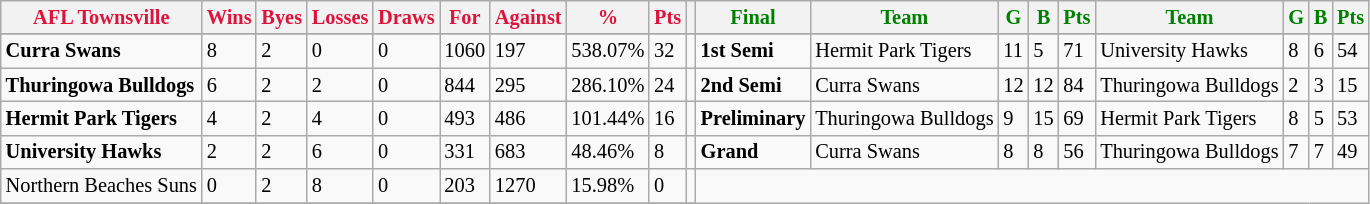<table class="wikitable" style="font-size: 85%; text-align: left">
<tr>
<th style="color:crimson">AFL Townsville</th>
<th style="color:crimson">Wins</th>
<th style="color:crimson">Byes</th>
<th style="color:crimson">Losses</th>
<th style="color:crimson">Draws</th>
<th style="color:crimson">For</th>
<th style="color:crimson">Against</th>
<th style="color:crimson">%</th>
<th style="color:crimson">Pts</th>
<th></th>
<th style="color:green">Final</th>
<th style="color:green">Team</th>
<th style="color:green">G</th>
<th style="color:green">B</th>
<th style="color:green">Pts</th>
<th style="color:green">Team</th>
<th style="color:green">G</th>
<th style="color:green">B</th>
<th style="color:green">Pts</th>
</tr>
<tr>
</tr>
<tr>
</tr>
<tr>
<td><strong>   Curra Swans   </strong></td>
<td>8</td>
<td>2</td>
<td>0</td>
<td>0</td>
<td>1060</td>
<td>197</td>
<td>538.07%</td>
<td>32</td>
<td></td>
<td><strong>1st Semi   </strong></td>
<td>Hermit Park Tigers</td>
<td>11</td>
<td>5</td>
<td>71</td>
<td>University Hawks</td>
<td>8</td>
<td>6</td>
<td>54</td>
</tr>
<tr>
<td><strong>   Thuringowa Bulldogs   </strong></td>
<td>6</td>
<td>2</td>
<td>2</td>
<td>0</td>
<td>844</td>
<td>295</td>
<td>286.10%</td>
<td>24</td>
<td></td>
<td><strong>2nd Semi   </strong></td>
<td>Curra Swans</td>
<td>12</td>
<td>12</td>
<td>84</td>
<td>Thuringowa Bulldogs</td>
<td>2</td>
<td>3</td>
<td>15</td>
</tr>
<tr>
<td><strong>   Hermit Park Tigers   </strong></td>
<td>4</td>
<td>2</td>
<td>4</td>
<td>0</td>
<td>493</td>
<td>486</td>
<td>101.44%</td>
<td>16</td>
<td></td>
<td><strong>Preliminary   </strong></td>
<td>Thuringowa Bulldogs</td>
<td>9</td>
<td>15</td>
<td>69</td>
<td>Hermit Park Tigers</td>
<td>8</td>
<td>5</td>
<td>53</td>
</tr>
<tr>
<td><strong>   University Hawks   </strong></td>
<td>2</td>
<td>2</td>
<td>6</td>
<td>0</td>
<td>331</td>
<td>683</td>
<td>48.46%</td>
<td>8</td>
<td></td>
<td><strong>Grand   </strong></td>
<td>Curra Swans</td>
<td>8</td>
<td>8</td>
<td>56</td>
<td>Thuringowa Bulldogs</td>
<td>7</td>
<td>7</td>
<td>49</td>
</tr>
<tr>
<td>Northern Beaches Suns</td>
<td>0</td>
<td>2</td>
<td>8</td>
<td>0</td>
<td>203</td>
<td>1270</td>
<td>15.98%</td>
<td>0</td>
<td></td>
</tr>
<tr>
</tr>
</table>
